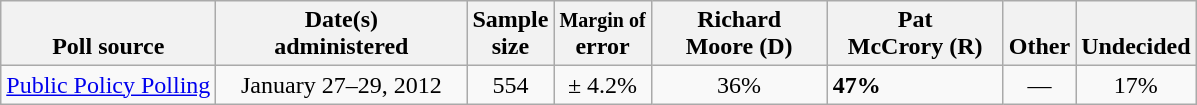<table class="wikitable">
<tr valign= bottom>
<th>Poll source</th>
<th style="width:160px;">Date(s)<br>administered</th>
<th class=small>Sample<br>size</th>
<th><small>Margin of</small><br>error</th>
<th width=110px>Richard<br>Moore (D)</th>
<th width=110px>Pat<br>McCrory (R)</th>
<th>Other</th>
<th>Undecided</th>
</tr>
<tr>
<td><a href='#'>Public Policy Polling</a></td>
<td align=center>January 27–29, 2012</td>
<td align=center>554</td>
<td align=center>± 4.2%</td>
<td align=center>36%</td>
<td><strong>47%</strong></td>
<td align=center>—</td>
<td align=center>17%</td>
</tr>
</table>
